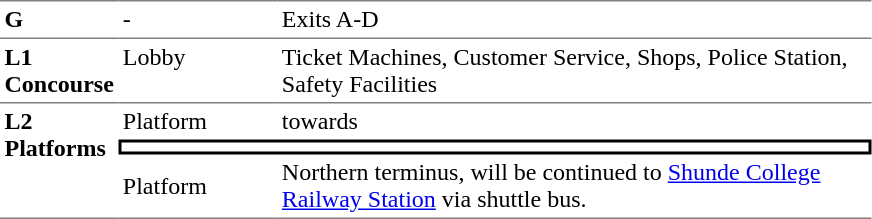<table border=0 cellspacing=0 cellpadding=3>
<tr>
<td style="border-top:solid 1px gray;" width=50 valign=top><strong>G</strong></td>
<td style="border-top:solid 1px gray;" width=100 valign=top>-</td>
<td style="border-top:solid 1px gray;" width=390 valign=top>Exits A-D</td>
</tr>
<tr>
<td style="border-bottom:solid 1px gray; border-top:solid 1px gray;" valign=top><strong>L1<br>Concourse</strong></td>
<td style="border-bottom:solid 1px gray; border-top:solid 1px gray;" valign=top>Lobby</td>
<td style="border-bottom:solid 1px gray; border-top:solid 1px gray;" valign=top>Ticket Machines, Customer Service, Shops, Police Station, Safety Facilities</td>
</tr>
<tr>
<td style="border-bottom:solid 1px gray;" rowspan=3 valign=top><strong>L2<br>Platforms</strong></td>
<td>Platform </td>
<td>  towards  </td>
</tr>
<tr>
<td style="border-right:solid 2px black;border-left:solid 2px black;border-top:solid 2px black;border-bottom:solid 2px black;text-align:center;" colspan=2></td>
</tr>
<tr>
<td style="border-bottom:solid 1px gray;">Platform </td>
<td style="border-bottom:solid 1px gray;"> Northern terminus, will be continued to <a href='#'>Shunde College Railway Station</a> via shuttle bus. </td>
</tr>
</table>
